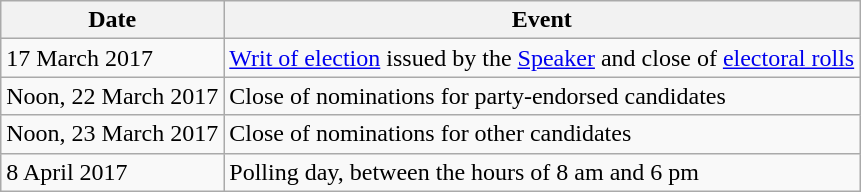<table class="wikitable">
<tr>
<th>Date</th>
<th>Event</th>
</tr>
<tr>
<td>17 March 2017</td>
<td><a href='#'>Writ of election</a> issued by the <a href='#'>Speaker</a> and close of <a href='#'>electoral rolls</a></td>
</tr>
<tr>
<td>Noon, 22 March 2017</td>
<td>Close of nominations for party-endorsed candidates</td>
</tr>
<tr>
<td>Noon, 23 March 2017</td>
<td>Close of nominations for other candidates</td>
</tr>
<tr>
<td>8 April 2017</td>
<td>Polling day, between the hours of 8 am and 6 pm</td>
</tr>
</table>
